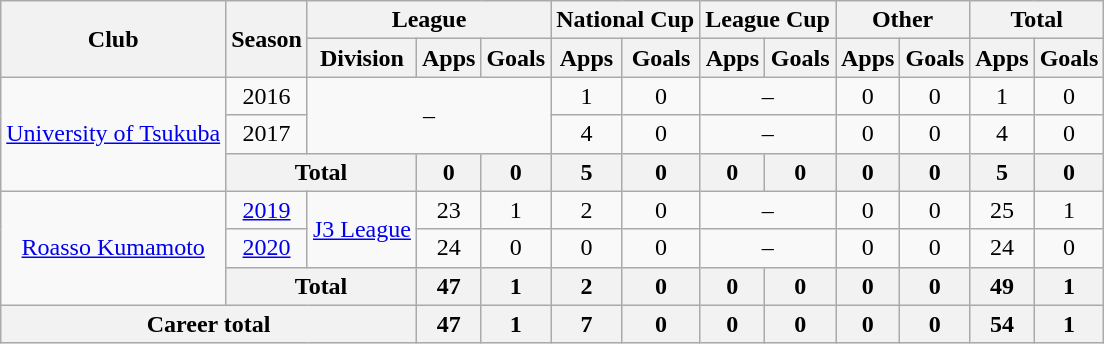<table class="wikitable" style="text-align: center">
<tr>
<th rowspan="2">Club</th>
<th rowspan="2">Season</th>
<th colspan="3">League</th>
<th colspan="2">National Cup</th>
<th colspan="2">League Cup</th>
<th colspan="2">Other</th>
<th colspan="2">Total</th>
</tr>
<tr>
<th>Division</th>
<th>Apps</th>
<th>Goals</th>
<th>Apps</th>
<th>Goals</th>
<th>Apps</th>
<th>Goals</th>
<th>Apps</th>
<th>Goals</th>
<th>Apps</th>
<th>Goals</th>
</tr>
<tr>
<td rowspan="3"><a href='#'>University of Tsukuba</a></td>
<td>2016</td>
<td rowspan="2" colspan="3">–</td>
<td>1</td>
<td>0</td>
<td colspan="2">–</td>
<td>0</td>
<td>0</td>
<td>1</td>
<td>0</td>
</tr>
<tr>
<td>2017</td>
<td>4</td>
<td>0</td>
<td colspan="2">–</td>
<td>0</td>
<td>0</td>
<td>4</td>
<td>0</td>
</tr>
<tr>
<th colspan=2>Total</th>
<th>0</th>
<th>0</th>
<th>5</th>
<th>0</th>
<th>0</th>
<th>0</th>
<th>0</th>
<th>0</th>
<th>5</th>
<th>0</th>
</tr>
<tr>
<td rowspan="3"><a href='#'>Roasso Kumamoto</a></td>
<td><a href='#'>2019</a></td>
<td rowspan="2"><a href='#'>J3 League</a></td>
<td>23</td>
<td>1</td>
<td>2</td>
<td>0</td>
<td colspan="2">–</td>
<td>0</td>
<td>0</td>
<td>25</td>
<td>1</td>
</tr>
<tr>
<td><a href='#'>2020</a></td>
<td>24</td>
<td>0</td>
<td>0</td>
<td>0</td>
<td colspan="2">–</td>
<td>0</td>
<td>0</td>
<td>24</td>
<td>0</td>
</tr>
<tr>
<th colspan=2>Total</th>
<th>47</th>
<th>1</th>
<th>2</th>
<th>0</th>
<th>0</th>
<th>0</th>
<th>0</th>
<th>0</th>
<th>49</th>
<th>1</th>
</tr>
<tr>
<th colspan=3>Career total</th>
<th>47</th>
<th>1</th>
<th>7</th>
<th>0</th>
<th>0</th>
<th>0</th>
<th>0</th>
<th>0</th>
<th>54</th>
<th>1</th>
</tr>
</table>
